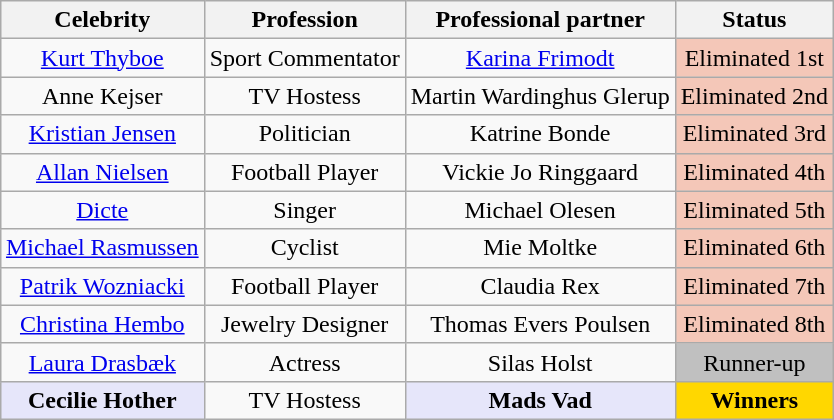<table class= "wikitable sortable" style="text-align: center; margin:auto; align: center">
<tr>
<th>Celebrity</th>
<th>Profession</th>
<th>Professional partner</th>
<th>Status</th>
</tr>
<tr>
<td><a href='#'>Kurt Thyboe</a></td>
<td>Sport Commentator</td>
<td><a href='#'>Karina Frimodt</a></td>
<td style="background:#f4c7b8;">Eliminated 1st</td>
</tr>
<tr>
<td>Anne Kejser</td>
<td>TV Hostess</td>
<td>Martin Wardinghus Glerup</td>
<td style="background:#f4c7b8;">Eliminated 2nd</td>
</tr>
<tr>
<td><a href='#'>Kristian Jensen</a></td>
<td>Politician</td>
<td>Katrine Bonde</td>
<td style="background:#f4c7b8;">Eliminated 3rd</td>
</tr>
<tr>
<td><a href='#'>Allan Nielsen</a></td>
<td>Football Player</td>
<td>Vickie Jo Ringgaard</td>
<td style="background:#f4c7b8;">Eliminated 4th</td>
</tr>
<tr>
<td><a href='#'>Dicte</a></td>
<td>Singer</td>
<td>Michael Olesen</td>
<td style="background:#f4c7b8;">Eliminated 5th</td>
</tr>
<tr>
<td><a href='#'>Michael Rasmussen</a></td>
<td>Cyclist</td>
<td>Mie Moltke</td>
<td style="background:#f4c7b8;">Eliminated 6th</td>
</tr>
<tr>
<td><a href='#'>Patrik Wozniacki</a></td>
<td>Football Player</td>
<td>Claudia Rex</td>
<td style="background:#f4c7b8;">Eliminated 7th</td>
</tr>
<tr>
<td><a href='#'>Christina Hembo</a></td>
<td>Jewelry Designer</td>
<td>Thomas Evers Poulsen</td>
<td style="background:#f4c7b8;">Eliminated 8th</td>
</tr>
<tr>
<td><a href='#'>Laura Drasbæk</a></td>
<td>Actress</td>
<td>Silas Holst</td>
<td style="background:silver;">Runner-up</td>
</tr>
<tr>
<td style="background:lavender;"><strong>Cecilie Hother</strong></td>
<td>TV Hostess</td>
<td style="background:lavender;"><strong>Mads Vad</strong></td>
<td style="background:gold;"><strong>Winners</strong></td>
</tr>
</table>
